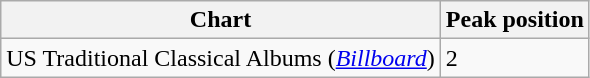<table class="wikitable plainrowheaders" style="text-align:left;" border="1">
<tr>
<th scope="col">Chart</th>
<th scope="col">Peak position</th>
</tr>
<tr>
<td>US Traditional Classical Albums (<em><a href='#'>Billboard</a></em>)</td>
<td>2</td>
</tr>
</table>
